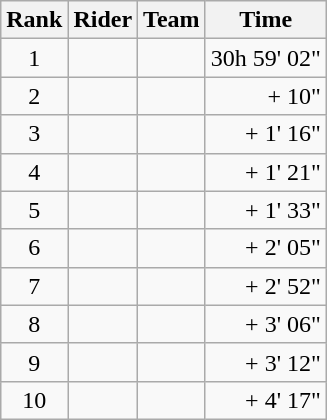<table class="wikitable">
<tr>
<th scope="col">Rank</th>
<th scope="col">Rider</th>
<th scope="col">Team</th>
<th scope="col">Time</th>
</tr>
<tr>
<td style="text-align:center;">1</td>
<td> </td>
<td></td>
<td style="text-align:right;">30h 59' 02"</td>
</tr>
<tr>
<td style="text-align:center;">2</td>
<td></td>
<td></td>
<td style="text-align:right;">+ 10"</td>
</tr>
<tr>
<td style="text-align:center;">3</td>
<td></td>
<td></td>
<td style="text-align:right;">+ 1' 16"</td>
</tr>
<tr>
<td style="text-align:center;">4</td>
<td></td>
<td></td>
<td style="text-align:right;">+ 1' 21"</td>
</tr>
<tr>
<td style="text-align:center;">5</td>
<td> </td>
<td></td>
<td style="text-align:right;">+ 1' 33"</td>
</tr>
<tr>
<td style="text-align:center;">6</td>
<td></td>
<td></td>
<td style="text-align:right;">+ 2' 05"</td>
</tr>
<tr>
<td style="text-align:center;">7</td>
<td></td>
<td></td>
<td style="text-align:right;">+ 2' 52"</td>
</tr>
<tr>
<td style="text-align:center;">8</td>
<td></td>
<td></td>
<td style="text-align:right;">+ 3' 06"</td>
</tr>
<tr>
<td style="text-align:center;">9</td>
<td></td>
<td></td>
<td style="text-align:right;">+ 3' 12"</td>
</tr>
<tr>
<td style="text-align:center;">10</td>
<td></td>
<td></td>
<td style="text-align:right;">+ 4' 17"</td>
</tr>
</table>
